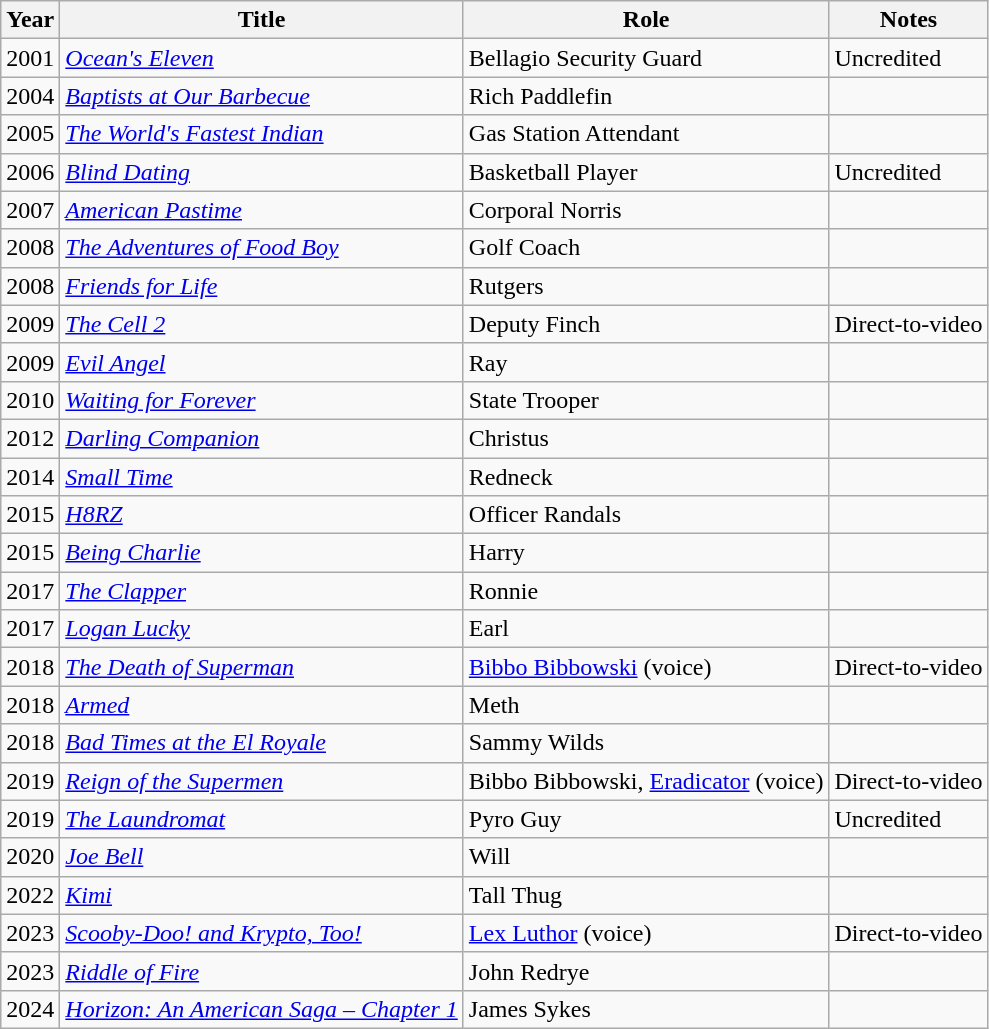<table class="wikitable sortable">
<tr>
<th>Year</th>
<th>Title</th>
<th>Role</th>
<th>Notes</th>
</tr>
<tr>
<td>2001</td>
<td><em><a href='#'>Ocean's Eleven</a></em></td>
<td>Bellagio Security Guard</td>
<td>Uncredited</td>
</tr>
<tr>
<td>2004</td>
<td><em><a href='#'>Baptists at Our Barbecue</a></em></td>
<td>Rich Paddlefin</td>
<td></td>
</tr>
<tr>
<td>2005</td>
<td><em><a href='#'>The World's Fastest Indian</a></em></td>
<td>Gas Station Attendant</td>
<td></td>
</tr>
<tr>
<td>2006</td>
<td><em><a href='#'>Blind Dating</a></em></td>
<td>Basketball Player</td>
<td>Uncredited</td>
</tr>
<tr>
<td>2007</td>
<td><em><a href='#'>American Pastime</a></em></td>
<td>Corporal Norris</td>
<td></td>
</tr>
<tr>
<td>2008</td>
<td><em><a href='#'>The Adventures of Food Boy</a></em></td>
<td>Golf Coach</td>
<td></td>
</tr>
<tr>
<td>2008</td>
<td><em><a href='#'>Friends for Life</a></em></td>
<td>Rutgers</td>
<td></td>
</tr>
<tr>
<td>2009</td>
<td><em><a href='#'>The Cell 2</a></em></td>
<td>Deputy Finch</td>
<td>Direct-to-video</td>
</tr>
<tr>
<td>2009</td>
<td><em><a href='#'>Evil Angel</a></em></td>
<td>Ray</td>
<td></td>
</tr>
<tr>
<td>2010</td>
<td><em><a href='#'>Waiting for Forever</a></em></td>
<td>State Trooper</td>
<td></td>
</tr>
<tr>
<td>2012</td>
<td><em><a href='#'>Darling Companion</a></em></td>
<td>Christus</td>
<td></td>
</tr>
<tr>
<td>2014</td>
<td><em><a href='#'>Small Time</a></em></td>
<td>Redneck</td>
<td></td>
</tr>
<tr>
<td>2015</td>
<td><em><a href='#'>H8RZ</a></em></td>
<td>Officer Randals</td>
<td></td>
</tr>
<tr>
<td>2015</td>
<td><em><a href='#'>Being Charlie</a></em></td>
<td>Harry</td>
<td></td>
</tr>
<tr>
<td>2017</td>
<td><em><a href='#'>The Clapper</a></em></td>
<td>Ronnie</td>
<td></td>
</tr>
<tr>
<td>2017</td>
<td><em><a href='#'>Logan Lucky</a></em></td>
<td>Earl</td>
<td></td>
</tr>
<tr>
<td>2018</td>
<td><em><a href='#'>The Death of Superman</a></em></td>
<td><a href='#'>Bibbo Bibbowski</a> (voice)</td>
<td>Direct-to-video</td>
</tr>
<tr>
<td>2018</td>
<td><em><a href='#'>Armed</a></em></td>
<td>Meth</td>
<td></td>
</tr>
<tr>
<td>2018</td>
<td><em><a href='#'>Bad Times at the El Royale</a></em></td>
<td>Sammy Wilds</td>
<td></td>
</tr>
<tr>
<td>2019</td>
<td><em><a href='#'>Reign of the Supermen</a></em></td>
<td>Bibbo Bibbowski, <a href='#'>Eradicator</a> (voice)</td>
<td>Direct-to-video</td>
</tr>
<tr>
<td>2019</td>
<td><em><a href='#'>The Laundromat</a></em></td>
<td>Pyro Guy</td>
<td>Uncredited</td>
</tr>
<tr>
<td>2020</td>
<td><em><a href='#'>Joe Bell</a></em></td>
<td>Will</td>
<td></td>
</tr>
<tr>
<td>2022</td>
<td><em><a href='#'>Kimi</a></em></td>
<td>Tall Thug</td>
<td></td>
</tr>
<tr>
<td>2023</td>
<td><em><a href='#'>Scooby-Doo! and Krypto, Too!</a></em></td>
<td><a href='#'>Lex Luthor</a> (voice)</td>
<td>Direct-to-video</td>
</tr>
<tr>
<td>2023</td>
<td><em><a href='#'>Riddle of Fire</a></em></td>
<td>John Redrye</td>
<td></td>
</tr>
<tr>
<td>2024</td>
<td><em><a href='#'>Horizon: An American Saga – Chapter 1</a></em></td>
<td>James Sykes</td>
<td></td>
</tr>
</table>
